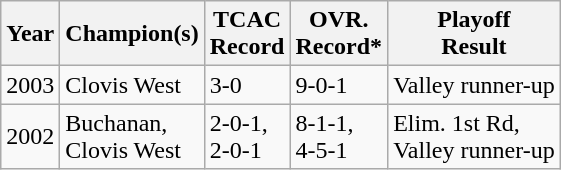<table class="wikitable">
<tr>
<th>Year</th>
<th>Champion(s)</th>
<th>TCAC<br>Record</th>
<th>OVR.<br>Record*</th>
<th>Playoff<br>Result</th>
</tr>
<tr>
<td>2003</td>
<td>Clovis West</td>
<td>3-0</td>
<td>9-0-1</td>
<td>Valley runner-up</td>
</tr>
<tr>
<td>2002</td>
<td>Buchanan,<br>Clovis West</td>
<td>2-0-1,<br>2-0-1</td>
<td>8-1-1,<br>4-5-1</td>
<td>Elim. 1st Rd,<br>Valley runner-up</td>
</tr>
</table>
